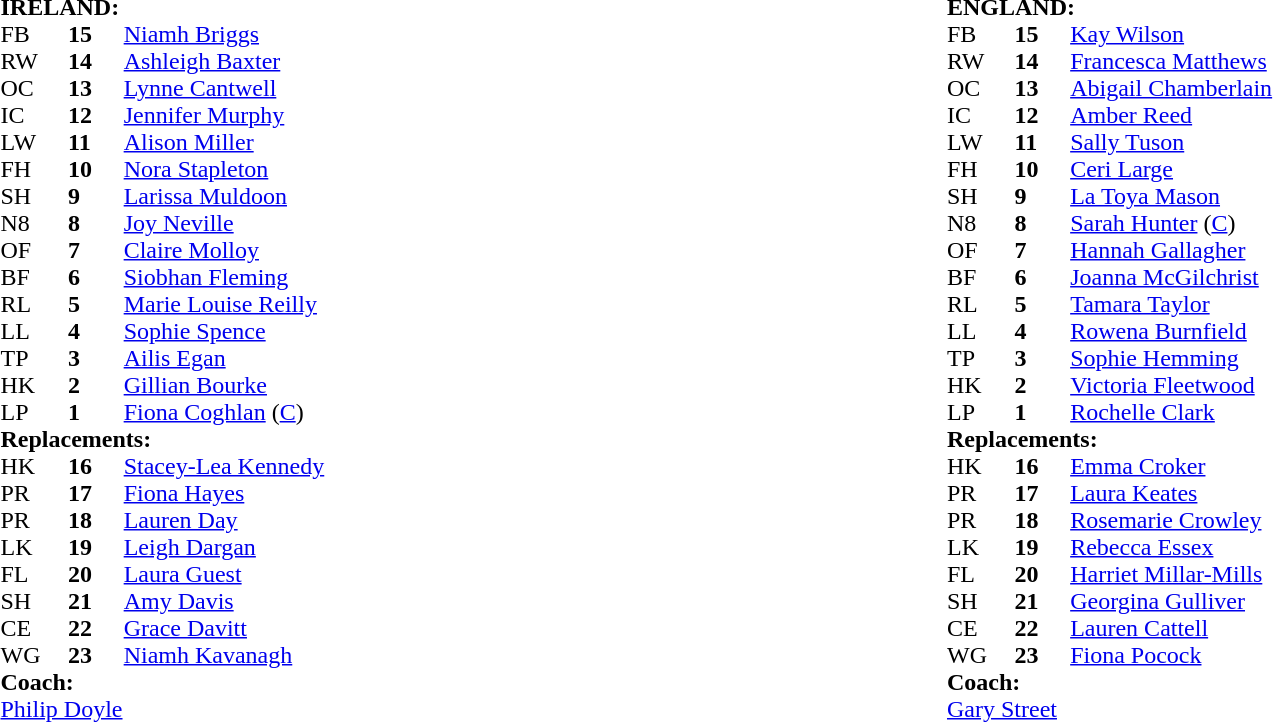<table style="width:100%">
<tr>
<td width="50%"><br><table cellspacing="0" cellpadding="0">
<tr>
<td colspan="4"><strong>IRELAND:</strong></td>
</tr>
<tr>
<th width="3%"></th>
<th width="3%"></th>
<th width="22%"></th>
<th width="22%"></th>
</tr>
<tr>
<td>FB</td>
<td><strong>15</strong></td>
<td><a href='#'>Niamh Briggs</a></td>
</tr>
<tr>
<td>RW</td>
<td><strong>14</strong></td>
<td><a href='#'>Ashleigh Baxter</a></td>
<td></td>
</tr>
<tr>
<td>OC</td>
<td><strong>13</strong></td>
<td><a href='#'>Lynne Cantwell</a></td>
</tr>
<tr>
<td>IC</td>
<td><strong>12</strong></td>
<td><a href='#'>Jennifer Murphy</a></td>
<td></td>
</tr>
<tr>
<td>LW</td>
<td><strong>11</strong></td>
<td><a href='#'>Alison Miller</a></td>
</tr>
<tr>
<td>FH</td>
<td><strong>10</strong></td>
<td><a href='#'>Nora Stapleton</a></td>
</tr>
<tr>
<td>SH</td>
<td><strong>9</strong></td>
<td><a href='#'>Larissa Muldoon</a></td>
<td></td>
</tr>
<tr>
<td>N8</td>
<td><strong>8</strong></td>
<td><a href='#'>Joy Neville</a></td>
</tr>
<tr>
<td>OF</td>
<td><strong>7</strong></td>
<td><a href='#'>Claire Molloy</a></td>
<td></td>
</tr>
<tr>
<td>BF</td>
<td><strong>6</strong></td>
<td><a href='#'>Siobhan Fleming</a></td>
</tr>
<tr>
<td>RL</td>
<td><strong>5</strong></td>
<td><a href='#'>Marie Louise Reilly</a></td>
</tr>
<tr>
<td>LL</td>
<td><strong>4</strong></td>
<td><a href='#'>Sophie Spence</a></td>
<td></td>
</tr>
<tr>
<td>TP</td>
<td><strong>3</strong></td>
<td><a href='#'>Ailis Egan</a></td>
<td></td>
</tr>
<tr>
<td>HK</td>
<td><strong>2</strong></td>
<td><a href='#'>Gillian Bourke</a></td>
<td></td>
</tr>
<tr>
<td>LP</td>
<td><strong>1</strong></td>
<td><a href='#'>Fiona Coghlan</a> (<a href='#'>C</a>)</td>
<td></td>
</tr>
<tr>
<td colspan=4><strong>Replacements:</strong></td>
</tr>
<tr>
<td>HK</td>
<td><strong>16</strong></td>
<td><a href='#'>Stacey-Lea Kennedy</a></td>
<td></td>
</tr>
<tr>
<td>PR</td>
<td><strong>17</strong></td>
<td><a href='#'>Fiona Hayes</a></td>
<td></td>
</tr>
<tr>
<td>PR</td>
<td><strong>18</strong></td>
<td><a href='#'>Lauren Day</a></td>
<td></td>
</tr>
<tr>
<td>LK</td>
<td><strong>19</strong></td>
<td><a href='#'>Leigh Dargan</a></td>
<td></td>
</tr>
<tr>
<td>FL</td>
<td><strong>20</strong></td>
<td><a href='#'>Laura Guest</a></td>
<td></td>
</tr>
<tr>
<td>SH</td>
<td><strong>21</strong></td>
<td><a href='#'>Amy Davis</a></td>
<td></td>
</tr>
<tr>
<td>CE</td>
<td><strong>22</strong></td>
<td><a href='#'>Grace Davitt</a></td>
<td></td>
</tr>
<tr>
<td>WG</td>
<td><strong>23</strong></td>
<td><a href='#'>Niamh Kavanagh</a></td>
<td></td>
</tr>
<tr>
<td colspan="4"><strong>Coach:</strong></td>
</tr>
<tr>
<td colspan="4"> <a href='#'>Philip Doyle</a></td>
</tr>
<tr>
</tr>
</table>
</td>
<td width="50%"><br><table cellspacing="0" cellpadding="0">
<tr>
<td colspan="4"><strong>ENGLAND:</strong></td>
</tr>
<tr>
<th width="3%"></th>
<th width="3%"></th>
<th width="22%"></th>
<th width="22%"></th>
</tr>
<tr>
<td>FB</td>
<td><strong>15</strong></td>
<td><a href='#'>Kay Wilson</a></td>
<td></td>
</tr>
<tr>
<td>RW</td>
<td><strong>14</strong></td>
<td><a href='#'>Francesca Matthews</a></td>
<td></td>
</tr>
<tr>
<td>OC</td>
<td><strong>13</strong></td>
<td><a href='#'>Abigail Chamberlain</a></td>
</tr>
<tr>
<td>IC</td>
<td><strong>12</strong></td>
<td><a href='#'>Amber Reed</a></td>
</tr>
<tr>
<td>LW</td>
<td><strong>11</strong></td>
<td><a href='#'>Sally Tuson</a></td>
</tr>
<tr>
<td>FH</td>
<td><strong>10</strong></td>
<td><a href='#'>Ceri Large</a></td>
</tr>
<tr>
<td>SH</td>
<td><strong>9</strong></td>
<td><a href='#'>La Toya Mason</a></td>
<td></td>
</tr>
<tr>
<td>N8</td>
<td><strong>8</strong></td>
<td><a href='#'>Sarah Hunter</a> (<a href='#'>C</a>)</td>
</tr>
<tr>
<td>OF</td>
<td><strong>7</strong></td>
<td><a href='#'>Hannah Gallagher</a></td>
</tr>
<tr>
<td>BF</td>
<td><strong>6</strong></td>
<td><a href='#'>Joanna McGilchrist</a></td>
<td>  </td>
</tr>
<tr>
<td>RL</td>
<td><strong>5</strong></td>
<td><a href='#'>Tamara Taylor</a></td>
</tr>
<tr>
<td>LL</td>
<td><strong>4</strong></td>
<td><a href='#'>Rowena Burnfield</a></td>
<td></td>
</tr>
<tr>
<td>TP</td>
<td><strong>3</strong></td>
<td><a href='#'>Sophie Hemming</a></td>
<td></td>
</tr>
<tr>
<td>HK</td>
<td><strong>2</strong></td>
<td><a href='#'>Victoria Fleetwood</a></td>
<td></td>
</tr>
<tr>
<td>LP</td>
<td><strong>1</strong></td>
<td><a href='#'>Rochelle Clark</a></td>
<td></td>
</tr>
<tr>
<td colspan=4><strong>Replacements:</strong></td>
</tr>
<tr>
<td>HK</td>
<td><strong>16</strong></td>
<td><a href='#'>Emma Croker</a></td>
<td></td>
</tr>
<tr>
<td>PR</td>
<td><strong>17</strong></td>
<td><a href='#'>Laura Keates</a></td>
<td></td>
</tr>
<tr>
<td>PR</td>
<td><strong>18</strong></td>
<td><a href='#'>Rosemarie Crowley</a></td>
<td> </td>
</tr>
<tr>
<td>LK</td>
<td><strong>19</strong></td>
<td><a href='#'>Rebecca Essex</a></td>
<td></td>
</tr>
<tr>
<td>FL</td>
<td><strong>20</strong></td>
<td><a href='#'>Harriet Millar-Mills</a></td>
<td></td>
</tr>
<tr>
<td>SH</td>
<td><strong>21</strong></td>
<td><a href='#'>Georgina Gulliver</a></td>
<td></td>
</tr>
<tr>
<td>CE</td>
<td><strong>22</strong></td>
<td><a href='#'>Lauren Cattell</a></td>
<td></td>
</tr>
<tr>
<td>WG</td>
<td><strong>23</strong></td>
<td><a href='#'>Fiona Pocock</a></td>
<td></td>
</tr>
<tr>
<td colspan="4"><strong>Coach:</strong></td>
</tr>
<tr>
<td colspan="4"> <a href='#'>Gary Street</a></td>
</tr>
<tr>
</tr>
</table>
</td>
</tr>
</table>
